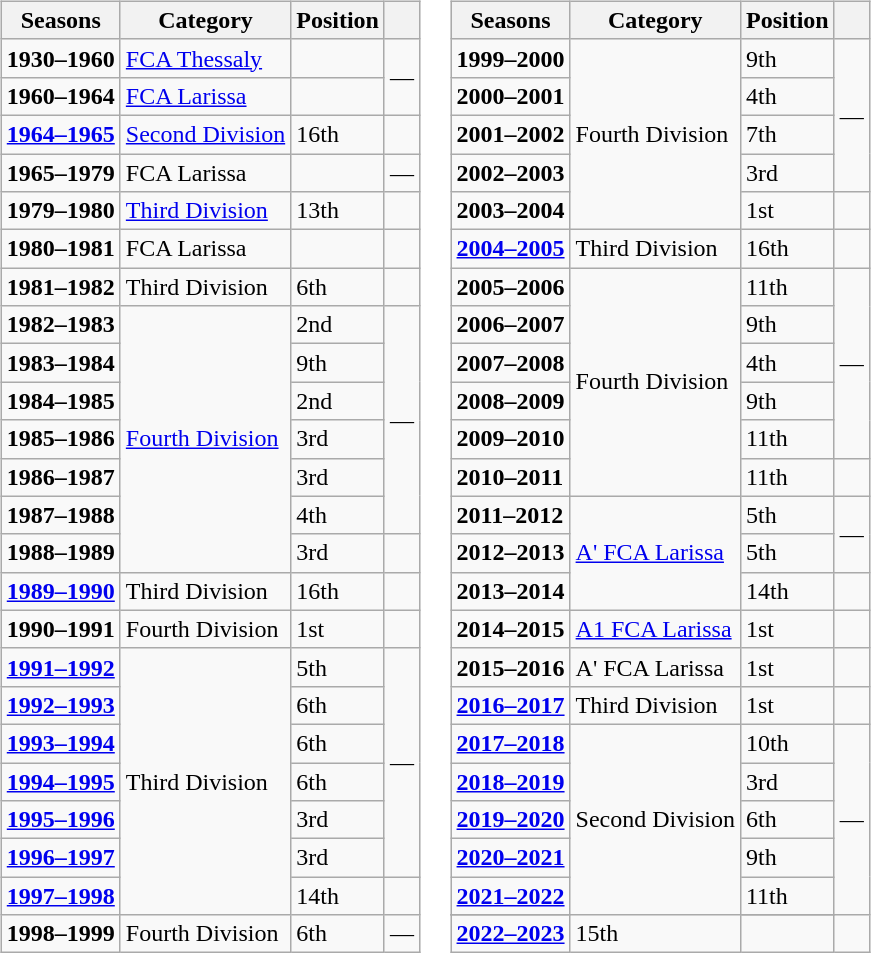<table>
<tr>
<td valign="top"><br><table class="wikitable">
<tr>
<th>Seasons</th>
<th>Category</th>
<th>Position</th>
<th></th>
</tr>
<tr>
<td><strong>1930–1960</strong></td>
<td><a href='#'>FCA Thessaly</a></td>
<td></td>
<td rowspan="2">—</td>
</tr>
<tr>
<td><strong>1960–1964</strong></td>
<td><a href='#'>FCA Larissa</a></td>
<td></td>
</tr>
<tr>
<td><strong><a href='#'>1964–1965</a></strong></td>
<td><a href='#'>Second Division</a></td>
<td>16th</td>
<td align="center"></td>
</tr>
<tr>
<td><strong>1965–1979</strong></td>
<td>FCA Larissa</td>
<td></td>
<td>—</td>
</tr>
<tr>
<td><strong>1979–1980</strong></td>
<td><a href='#'>Third Division</a></td>
<td>13th</td>
<td align="center"></td>
</tr>
<tr>
<td><strong>1980–1981</strong></td>
<td>FCA Larissa</td>
<td></td>
<td align="center"></td>
</tr>
<tr>
<td><strong>1981–1982</strong></td>
<td>Third Division</td>
<td>6th</td>
<td align="center"></td>
</tr>
<tr>
<td><strong>1982–1983</strong></td>
<td rowspan="7"><a href='#'>Fourth Division</a></td>
<td>2nd</td>
<td rowspan="6">—</td>
</tr>
<tr>
<td><strong>1983–1984</strong></td>
<td>9th</td>
</tr>
<tr>
<td><strong>1984–1985</strong></td>
<td>2nd</td>
</tr>
<tr>
<td><strong>1985–1986</strong></td>
<td>3rd</td>
</tr>
<tr>
<td><strong>1986–1987</strong></td>
<td>3rd</td>
</tr>
<tr>
<td><strong>1987–1988</strong></td>
<td>4th</td>
</tr>
<tr>
<td><strong>1988–1989</strong></td>
<td>3rd</td>
<td align="center"></td>
</tr>
<tr>
<td><strong><a href='#'>1989–1990</a></strong></td>
<td>Third Division</td>
<td>16th</td>
<td align="center"></td>
</tr>
<tr>
<td><strong>1990–1991</strong></td>
<td>Fourth Division</td>
<td>1st</td>
<td align="center"></td>
</tr>
<tr>
<td><strong><a href='#'>1991–1992</a></strong></td>
<td rowspan="7">Third Division</td>
<td>5th</td>
<td rowspan="6">—</td>
</tr>
<tr>
<td><strong><a href='#'>1992–1993</a></strong></td>
<td>6th</td>
</tr>
<tr>
<td><strong><a href='#'>1993–1994</a></strong></td>
<td>6th</td>
</tr>
<tr>
<td><strong><a href='#'>1994–1995</a></strong></td>
<td>6th</td>
</tr>
<tr>
<td><strong><a href='#'>1995–1996</a></strong></td>
<td>3rd</td>
</tr>
<tr>
<td><strong><a href='#'>1996–1997</a></strong></td>
<td>3rd</td>
</tr>
<tr>
<td><strong><a href='#'>1997–1998</a></strong></td>
<td>14th</td>
<td align="center"></td>
</tr>
<tr>
<td><strong>1998–1999</strong></td>
<td>Fourth Division</td>
<td>6th</td>
<td>—</td>
</tr>
</table>
</td>
<td valign = "top"><br><table class="wikitable">
<tr>
<th>Seasons</th>
<th>Category</th>
<th>Position</th>
<th></th>
</tr>
<tr>
<td><strong>1999–2000</strong></td>
<td rowspan="5">Fourth Division</td>
<td>9th</td>
<td rowspan="4">—</td>
</tr>
<tr>
<td><strong>2000–2001</strong></td>
<td>4th</td>
</tr>
<tr>
<td><strong>2001–2002</strong></td>
<td>7th</td>
</tr>
<tr>
<td><strong>2002–2003</strong></td>
<td>3rd</td>
</tr>
<tr>
<td><strong>2003–2004</strong></td>
<td>1st</td>
<td align="center"></td>
</tr>
<tr>
<td><strong><a href='#'>2004–2005</a></strong></td>
<td>Third Division</td>
<td>16th</td>
<td align="center"></td>
</tr>
<tr>
<td><strong>2005–2006</strong></td>
<td rowspan="6">Fourth Division</td>
<td>11th</td>
<td rowspan="5">—</td>
</tr>
<tr>
<td><strong>2006–2007</strong></td>
<td>9th</td>
</tr>
<tr>
<td><strong>2007–2008</strong></td>
<td>4th</td>
</tr>
<tr>
<td><strong>2008–2009</strong></td>
<td>9th</td>
</tr>
<tr>
<td><strong>2009–2010</strong></td>
<td>11th</td>
</tr>
<tr>
<td><strong>2010–2011</strong></td>
<td>11th</td>
<td align="center"></td>
</tr>
<tr>
<td><strong>2011–2012</strong></td>
<td rowspan="3"><a href='#'>A' FCA Larissa</a></td>
<td>5th</td>
<td rowspan="2">—</td>
</tr>
<tr>
<td><strong>2012–2013</strong></td>
<td>5th</td>
</tr>
<tr>
<td><strong>2013–2014</strong></td>
<td>14th</td>
<td align="center"></td>
</tr>
<tr>
<td><strong>2014–2015</strong></td>
<td><a href='#'>A1 FCA Larissa</a></td>
<td>1st</td>
<td align="center"></td>
</tr>
<tr>
<td><strong>2015–2016</strong></td>
<td>A' FCA Larissa</td>
<td>1st</td>
<td align="center"></td>
</tr>
<tr>
<td><strong><a href='#'>2016–2017</a></strong></td>
<td>Third Division</td>
<td>1st</td>
<td align="center"></td>
</tr>
<tr>
<td><strong><a href='#'>2017–2018</a></strong></td>
<td rowspan="6">Second Division</td>
<td>10th</td>
<td rowspan="5">—</td>
</tr>
<tr>
<td><strong><a href='#'>2018–2019</a></strong></td>
<td>3rd</td>
</tr>
<tr>
<td><strong><a href='#'>2019–2020</a></strong></td>
<td>6th</td>
</tr>
<tr>
<td><strong><a href='#'>2020–2021</a></strong></td>
<td>9th</td>
</tr>
<tr>
<td><strong><a href='#'>2021–2022</a></strong></td>
<td>11th</td>
</tr>
<tr>
</tr>
<tr>
<td><strong><a href='#'>2022–2023</a></strong></td>
<td>15th</td>
<td align="center"></td>
</tr>
</table>
</td>
</tr>
</table>
